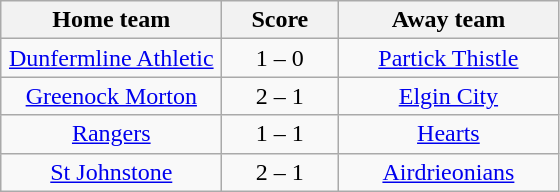<table class="wikitable" style="text-align: center">
<tr>
<th width=140>Home team</th>
<th width=70>Score</th>
<th width=140>Away team</th>
</tr>
<tr>
<td><a href='#'>Dunfermline Athletic</a></td>
<td>1 – 0</td>
<td><a href='#'>Partick Thistle</a></td>
</tr>
<tr>
<td><a href='#'>Greenock Morton</a></td>
<td>2 – 1</td>
<td><a href='#'>Elgin City</a></td>
</tr>
<tr>
<td><a href='#'>Rangers</a></td>
<td>1 – 1</td>
<td><a href='#'>Hearts</a></td>
</tr>
<tr>
<td><a href='#'>St Johnstone</a></td>
<td>2 – 1</td>
<td><a href='#'>Airdrieonians</a></td>
</tr>
</table>
